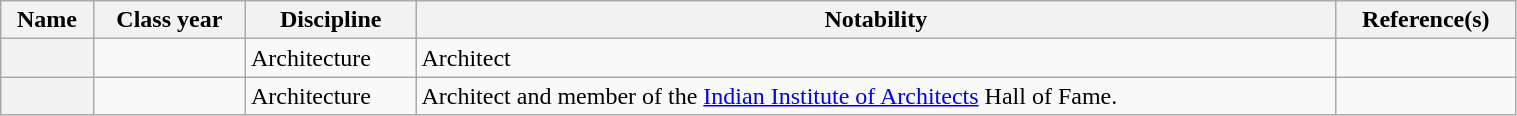<table class="plainrowheaders sortable wikitable" style="width:80%;">
<tr>
<th scope=col>Name</th>
<th scope=col>Class year</th>
<th scope=col>Discipline</th>
<th scope=col class=unsortable>Notability</th>
<th scope=col class=unsortable>Reference(s)</th>
</tr>
<tr>
<th scope=row style="text-align:center"></th>
<td></td>
<td>Architecture</td>
<td>Architect</td>
<td></td>
</tr>
<tr>
<th scope=row style="text-align:center"></th>
<td></td>
<td>Architecture</td>
<td>Architect and member of the <a href='#'>Indian Institute of Architects</a> Hall of Fame.</td>
<td></td>
</tr>
</table>
